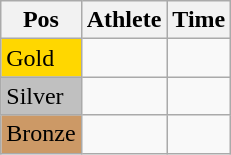<table class="wikitable">
<tr>
<th>Pos</th>
<th>Athlete</th>
<th>Time</th>
</tr>
<tr>
<td bgcolor="gold">Gold</td>
<td></td>
<td></td>
</tr>
<tr>
<td bgcolor="silver">Silver</td>
<td></td>
<td></td>
</tr>
<tr>
<td bgcolor="CC9966">Bronze</td>
<td></td>
<td></td>
</tr>
</table>
